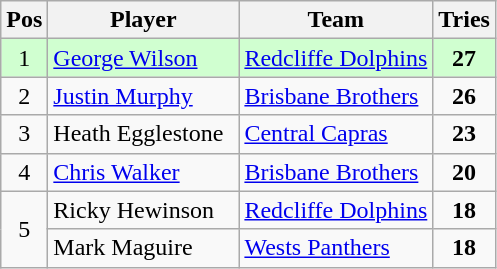<table class="wikitable" style="text-align: center;">
<tr>
<th>Pos</th>
<th width=120>Player</th>
<th>Team</th>
<th>Tries</th>
</tr>
<tr bgcolor="#d0ffd0">
<td rowspan = 1>1</td>
<td align="left"><a href='#'>George Wilson</a></td>
<td align="left"> <a href='#'>Redcliffe Dolphins</a></td>
<td><strong>27</strong></td>
</tr>
<tr>
<td rowspan = 1>2</td>
<td align="left"><a href='#'>Justin Murphy</a></td>
<td align="left"> <a href='#'>Brisbane Brothers</a></td>
<td><strong>26</strong></td>
</tr>
<tr>
<td rowspan = 1>3</td>
<td align="left">Heath Egglestone</td>
<td align="left"> <a href='#'>Central Capras</a></td>
<td><strong>23</strong></td>
</tr>
<tr>
<td rowspan = 1>4</td>
<td align="left"><a href='#'>Chris Walker</a></td>
<td align="left"> <a href='#'>Brisbane Brothers</a></td>
<td><strong>20</strong></td>
</tr>
<tr>
<td rowspan = 2>5</td>
<td align="left">Ricky Hewinson</td>
<td align="left"> <a href='#'>Redcliffe Dolphins</a></td>
<td><strong>18</strong></td>
</tr>
<tr>
<td align="left">Mark Maguire</td>
<td align="left"> <a href='#'>Wests Panthers</a></td>
<td><strong>18</strong></td>
</tr>
</table>
